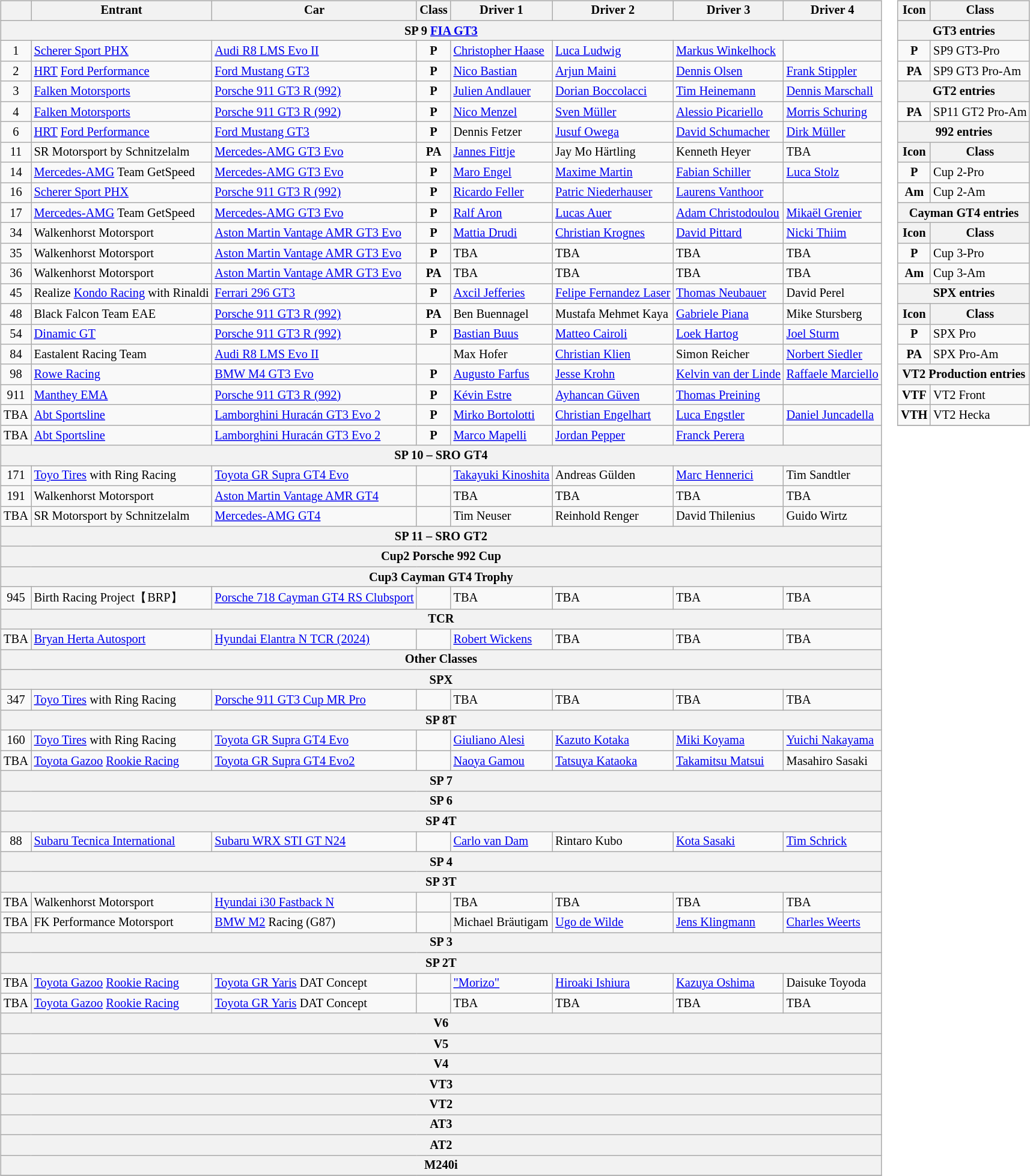<table>
<tr>
<td><br><table class="wikitable" style="font-size: 85%">
<tr>
<th></th>
<th>Entrant</th>
<th>Car</th>
<th>Class</th>
<th>Driver 1</th>
<th>Driver 2</th>
<th>Driver 3</th>
<th>Driver 4</th>
</tr>
<tr>
<th colspan="8">SP 9 <a href='#'>FIA GT3</a></th>
</tr>
<tr>
<td align="center">1</td>
<td> <a href='#'>Scherer Sport PHX</a></td>
<td><a href='#'>Audi R8 LMS Evo II</a></td>
<td align="center"><strong><span>P</span></strong></td>
<td nowrap> <a href='#'>Christopher Haase</a></td>
<td> <a href='#'>Luca Ludwig</a></td>
<td nowrap> <a href='#'>Markus Winkelhock</a></td>
<td></td>
</tr>
<tr>
<td align="center">2</td>
<td nowrap> <a href='#'>HRT</a> <a href='#'>Ford Performance</a></td>
<td><a href='#'>Ford Mustang GT3</a></td>
<td align="center"><strong><span>P</span></strong></td>
<td nowrap> <a href='#'>Nico Bastian</a></td>
<td nowrap> <a href='#'>Arjun Maini</a></td>
<td nowrap> <a href='#'>Dennis Olsen</a></td>
<td nowrap> <a href='#'>Frank Stippler</a></td>
</tr>
<tr>
<td align="center">3</td>
<td> <a href='#'>Falken Motorsports</a></td>
<td><a href='#'>Porsche 911 GT3 R (992)</a></td>
<td align="center"><strong><span>P</span></strong></td>
<td> <a href='#'>Julien Andlauer</a></td>
<td> <a href='#'>Dorian Boccolacci</a></td>
<td> <a href='#'>Tim Heinemann</a></td>
<td nowrap> <a href='#'>Dennis Marschall</a></td>
</tr>
<tr>
<td align="center">4</td>
<td> <a href='#'>Falken Motorsports</a></td>
<td><a href='#'>Porsche 911 GT3 R (992)</a></td>
<td align="center"><strong><span>P</span></strong></td>
<td> <a href='#'>Nico Menzel</a></td>
<td> <a href='#'>Sven Müller</a></td>
<td> <a href='#'>Alessio Picariello</a></td>
<td> <a href='#'>Morris Schuring</a></td>
</tr>
<tr>
<td align="center">6</td>
<td> <a href='#'>HRT</a> <a href='#'>Ford Performance</a></td>
<td><a href='#'>Ford Mustang GT3</a></td>
<td align="center"><strong><span>P</span></strong></td>
<td> Dennis Fetzer</td>
<td> <a href='#'>Jusuf Owega</a></td>
<td> <a href='#'>David Schumacher</a></td>
<td> <a href='#'>Dirk Müller</a></td>
</tr>
<tr>
<td align="center">11</td>
<td> SR Motorsport by Schnitzelalm</td>
<td><a href='#'>Mercedes-AMG GT3 Evo</a></td>
<td align="center"><strong><span>PA</span></strong></td>
<td> <a href='#'>Jannes Fittje</a></td>
<td> Jay Mo Härtling</td>
<td> Kenneth Heyer</td>
<td> TBA</td>
</tr>
<tr>
<td align="center">14</td>
<td> <a href='#'>Mercedes-AMG</a> Team GetSpeed</td>
<td><a href='#'>Mercedes-AMG GT3 Evo</a></td>
<td align="center"><strong><span>P</span></strong></td>
<td> <a href='#'>Maro Engel</a></td>
<td> <a href='#'>Maxime Martin</a></td>
<td> <a href='#'>Fabian Schiller</a></td>
<td> <a href='#'>Luca Stolz</a></td>
</tr>
<tr>
<td align="center">16</td>
<td> <a href='#'>Scherer Sport PHX</a></td>
<td><a href='#'>Porsche 911 GT3 R (992)</a></td>
<td align="center"><strong><span>P</span></strong></td>
<td> <a href='#'>Ricardo Feller</a></td>
<td> <a href='#'>Patric Niederhauser</a></td>
<td> <a href='#'>Laurens Vanthoor</a></td>
<td></td>
</tr>
<tr>
<td align="center">17</td>
<td> <a href='#'>Mercedes-AMG</a> Team GetSpeed</td>
<td><a href='#'>Mercedes-AMG GT3 Evo</a></td>
<td align="center"><strong><span>P</span></strong></td>
<td> <a href='#'>Ralf Aron</a></td>
<td> <a href='#'>Lucas Auer</a></td>
<td> <a href='#'>Adam Christodoulou</a></td>
<td> <a href='#'>Mikaël Grenier</a></td>
</tr>
<tr>
<td align="center">34</td>
<td> Walkenhorst Motorsport</td>
<td><a href='#'>Aston Martin Vantage AMR GT3 Evo</a></td>
<td align="center"><strong><span>P</span></strong></td>
<td> <a href='#'>Mattia Drudi</a></td>
<td> <a href='#'>Christian Krognes</a></td>
<td> <a href='#'>David Pittard</a></td>
<td> <a href='#'>Nicki Thiim</a></td>
</tr>
<tr>
<td align="center">35</td>
<td> Walkenhorst Motorsport</td>
<td><a href='#'>Aston Martin Vantage AMR GT3 Evo</a></td>
<td align="center"><strong><span>P</span></strong></td>
<td> TBA</td>
<td> TBA</td>
<td> TBA</td>
<td> TBA</td>
</tr>
<tr>
<td align="center">36</td>
<td> Walkenhorst Motorsport</td>
<td><a href='#'>Aston Martin Vantage AMR GT3 Evo</a></td>
<td align="center"><strong><span>PA</span></strong></td>
<td> TBA</td>
<td> TBA</td>
<td> TBA</td>
<td> TBA</td>
</tr>
<tr>
<td align="center">45</td>
<td> Realize <a href='#'>Kondo Racing</a> with Rinaldi</td>
<td><a href='#'>Ferrari 296 GT3</a></td>
<td align="center"><strong><span>P</span></strong></td>
<td> <a href='#'>Axcil Jefferies</a></td>
<td> <a href='#'>Felipe Fernandez Laser</a></td>
<td> <a href='#'>Thomas Neubauer</a></td>
<td> David Perel</td>
</tr>
<tr>
<td align="center">48</td>
<td> Black Falcon Team EAE</td>
<td><a href='#'>Porsche 911 GT3 R (992)</a></td>
<td align="center"><strong><span>PA</span></strong></td>
<td> Ben Buennagel</td>
<td> Mustafa Mehmet Kaya</td>
<td> <a href='#'>Gabriele Piana</a></td>
<td> Mike Stursberg</td>
</tr>
<tr>
<td align="center">54</td>
<td> <a href='#'>Dinamic GT</a></td>
<td><a href='#'>Porsche 911 GT3 R (992)</a></td>
<td align="center"><strong><span>P</span></strong></td>
<td> <a href='#'>Bastian Buus</a></td>
<td> <a href='#'>Matteo Cairoli</a></td>
<td> <a href='#'>Loek Hartog</a></td>
<td> <a href='#'>Joel Sturm</a></td>
</tr>
<tr>
<td align="center">84</td>
<td> Eastalent Racing Team</td>
<td><a href='#'>Audi R8 LMS Evo II</a></td>
<td align="center"></td>
<td> Max Hofer</td>
<td> <a href='#'>Christian Klien</a></td>
<td> Simon Reicher</td>
<td> <a href='#'>Norbert Siedler</a></td>
</tr>
<tr>
<td align="center">98</td>
<td> <a href='#'>Rowe Racing</a></td>
<td><a href='#'>BMW M4 GT3 Evo</a></td>
<td align="center"><strong><span>P</span></strong></td>
<td> <a href='#'>Augusto Farfus</a></td>
<td> <a href='#'>Jesse Krohn</a></td>
<td> <a href='#'>Kelvin van der Linde</a></td>
<td> <a href='#'>Raffaele Marciello</a></td>
</tr>
<tr>
<td align="center">911</td>
<td> <a href='#'>Manthey EMA</a></td>
<td><a href='#'>Porsche 911 GT3 R (992)</a></td>
<td align="center"><strong><span>P</span></strong></td>
<td> <a href='#'>Kévin Estre</a></td>
<td> <a href='#'>Ayhancan Güven</a></td>
<td> <a href='#'>Thomas Preining</a></td>
<td></td>
</tr>
<tr>
<td align="center">TBA</td>
<td> <a href='#'>Abt Sportsline</a></td>
<td><a href='#'>Lamborghini Huracán GT3 Evo 2</a></td>
<td align="center"><strong><span>P</span></strong></td>
<td> <a href='#'>Mirko Bortolotti</a></td>
<td> <a href='#'>Christian Engelhart</a></td>
<td> <a href='#'>Luca Engstler</a></td>
<td> <a href='#'>Daniel Juncadella</a></td>
</tr>
<tr>
<td align="center">TBA</td>
<td> <a href='#'>Abt Sportsline</a></td>
<td><a href='#'>Lamborghini Huracán GT3 Evo 2</a></td>
<td align="center"><strong><span>P</span></strong></td>
<td> <a href='#'>Marco Mapelli</a></td>
<td> <a href='#'>Jordan Pepper</a></td>
<td> <a href='#'>Franck Perera</a></td>
<td></td>
</tr>
<tr>
<th colspan="8">SP 10 – SRO GT4</th>
</tr>
<tr>
<td align="center">171</td>
<td> <a href='#'>Toyo Tires</a> with Ring Racing</td>
<td><a href='#'>Toyota GR Supra GT4 Evo</a></td>
<td></td>
<td> <a href='#'>Takayuki Kinoshita</a></td>
<td> Andreas Gülden</td>
<td> <a href='#'>Marc Hennerici</a></td>
<td> Tim Sandtler</td>
</tr>
<tr>
<td align=center>191</td>
<td> Walkenhorst Motorsport</td>
<td><a href='#'>Aston Martin Vantage AMR GT4</a></td>
<td align="center"></td>
<td> TBA</td>
<td> TBA</td>
<td> TBA</td>
<td> TBA</td>
</tr>
<tr>
<td align="center">TBA</td>
<td> SR Motorsport by Schnitzelalm</td>
<td><a href='#'>Mercedes-AMG GT4</a></td>
<td align="center"></td>
<td> Tim Neuser</td>
<td> Reinhold Renger</td>
<td> David Thilenius</td>
<td> Guido Wirtz</td>
</tr>
<tr>
<th colspan="8">SP 11 – SRO GT2</th>
</tr>
<tr>
<th colspan="8">Cup2 Porsche 992 Cup</th>
</tr>
<tr>
<th colspan="8">Cup3 Cayman GT4 Trophy</th>
</tr>
<tr>
<td align="center">945</td>
<td nowrap> Birth Racing Project【BRP】</td>
<td><a href='#'>Porsche 718 Cayman GT4 RS Clubsport</a></td>
<td></td>
<td> TBA</td>
<td> TBA</td>
<td> TBA</td>
<td> TBA</td>
</tr>
<tr>
<th colspan="8">TCR</th>
</tr>
<tr>
<td align="center">TBA</td>
<td> <a href='#'>Bryan Herta Autosport</a></td>
<td><a href='#'>Hyundai Elantra N TCR (2024)</a></td>
<td></td>
<td> <a href='#'>Robert Wickens</a></td>
<td> TBA</td>
<td> TBA</td>
<td> TBA</td>
</tr>
<tr>
<th colspan="8">Other Classes</th>
</tr>
<tr>
<th colspan="8">SPX</th>
</tr>
<tr>
<td align="center">347</td>
<td> <a href='#'>Toyo Tires</a> with Ring Racing</td>
<td><a href='#'>Porsche 911 GT3 Cup MR Pro</a></td>
<td></td>
<td> TBA</td>
<td> TBA</td>
<td> TBA</td>
<td> TBA</td>
</tr>
<tr>
<th colspan="8">SP 8T</th>
</tr>
<tr>
<td align="center">160</td>
<td> <a href='#'>Toyo Tires</a> with Ring Racing</td>
<td><a href='#'>Toyota GR Supra GT4 Evo</a></td>
<td></td>
<td> <a href='#'>Giuliano Alesi</a></td>
<td> <a href='#'>Kazuto Kotaka</a></td>
<td> <a href='#'>Miki Koyama</a></td>
<td> <a href='#'>Yuichi Nakayama</a></td>
</tr>
<tr>
<td align="center">TBA</td>
<td> <a href='#'>Toyota Gazoo</a> <a href='#'>Rookie Racing</a></td>
<td><a href='#'>Toyota GR Supra GT4 Evo2</a></td>
<td></td>
<td> <a href='#'>Naoya Gamou</a></td>
<td> <a href='#'>Tatsuya Kataoka</a></td>
<td> <a href='#'>Takamitsu Matsui</a></td>
<td> Masahiro Sasaki</td>
</tr>
<tr>
<th colspan="8">SP 7</th>
</tr>
<tr>
<th colspan="8">SP 6</th>
</tr>
<tr>
<th colspan="8">SP 4T</th>
</tr>
<tr>
<td align="center">88</td>
<td> <a href='#'>Subaru Tecnica International</a></td>
<td><a href='#'>Subaru WRX STI GT N24</a></td>
<td></td>
<td> <a href='#'>Carlo van Dam</a></td>
<td> Rintaro Kubo</td>
<td> <a href='#'>Kota Sasaki</a></td>
<td> <a href='#'>Tim Schrick</a></td>
</tr>
<tr>
<th colspan="8">SP 4</th>
</tr>
<tr>
<th colspan="8">SP 3T</th>
</tr>
<tr>
<td align=center>TBA</td>
<td> Walkenhorst Motorsport</td>
<td><a href='#'>Hyundai i30 Fastback N</a></td>
<td align="center"></td>
<td> TBA</td>
<td> TBA</td>
<td> TBA</td>
<td> TBA</td>
</tr>
<tr>
<td align=center>TBA</td>
<td> FK Performance Motorsport</td>
<td><a href='#'>BMW M2</a> Racing (G87)</td>
<td align="center"></td>
<td> Michael Bräutigam</td>
<td> <a href='#'>Ugo de Wilde</a></td>
<td> <a href='#'>Jens Klingmann</a></td>
<td> <a href='#'>Charles Weerts</a></td>
</tr>
<tr>
<th colspan="8">SP 3</th>
</tr>
<tr>
<th colspan="8">SP 2T</th>
</tr>
<tr>
<td align="center">TBA</td>
<td> <a href='#'>Toyota Gazoo</a> <a href='#'>Rookie Racing</a></td>
<td><a href='#'>Toyota GR Yaris</a> DAT Concept</td>
<td></td>
<td> <a href='#'>"Morizo"</a></td>
<td> <a href='#'>Hiroaki Ishiura</a></td>
<td> <a href='#'>Kazuya Oshima</a></td>
<td> Daisuke Toyoda</td>
</tr>
<tr>
<td align="center">TBA</td>
<td> <a href='#'>Toyota Gazoo</a> <a href='#'>Rookie Racing</a></td>
<td><a href='#'>Toyota GR Yaris</a> DAT Concept</td>
<td align="center"></td>
<td> TBA</td>
<td> TBA</td>
<td> TBA</td>
<td> TBA</td>
</tr>
<tr>
<th colspan="8">V6</th>
</tr>
<tr>
<th colspan="8">V5</th>
</tr>
<tr>
<th colspan="8">V4</th>
</tr>
<tr>
<th colspan="8">VT3</th>
</tr>
<tr>
<th colspan="8">VT2</th>
</tr>
<tr>
<th colspan="8">AT3</th>
</tr>
<tr>
<th colspan="8">AT2</th>
</tr>
<tr>
<th colspan="8">M240i</th>
</tr>
<tr>
</tr>
</table>
</td>
<td valign="top"><br><table class="wikitable" style="font-size: 85%;">
<tr>
<th>Icon</th>
<th>Class</th>
</tr>
<tr>
<th colspan="2">GT3 entries</th>
</tr>
<tr>
<td align="center"><strong><span>P</span></strong></td>
<td>SP9 GT3-Pro</td>
</tr>
<tr>
<td align="center"><strong><span>PA</span></strong></td>
<td>SP9 GT3 Pro-Am</td>
</tr>
<tr>
<th colspan="2">GT2 entries</th>
</tr>
<tr>
<td align="center"><strong><span>PA</span></strong></td>
<td>SP11 GT2 Pro-Am</td>
</tr>
<tr>
<th colspan="2">992 entries</th>
</tr>
<tr>
<th>Icon</th>
<th>Class</th>
</tr>
<tr>
<td align="center"><strong><span>P</span></strong></td>
<td>Cup 2-Pro</td>
</tr>
<tr>
<td align="center"><strong><span>Am</span></strong></td>
<td>Cup 2-Am</td>
</tr>
<tr>
<th colspan="2">Cayman GT4 entries</th>
</tr>
<tr>
<th>Icon</th>
<th>Class</th>
</tr>
<tr>
<td align="center"><strong><span>P</span></strong></td>
<td>Cup 3-Pro</td>
</tr>
<tr>
<td align="center"><strong><span>Am</span></strong></td>
<td>Cup 3-Am</td>
</tr>
<tr>
<th colspan="2">SPX entries</th>
</tr>
<tr>
<th>Icon</th>
<th>Class</th>
</tr>
<tr>
<td align="center"><strong><span>P</span></strong></td>
<td>SPX Pro</td>
</tr>
<tr>
<td align="center"><strong><span>PA</span></strong></td>
<td>SPX Pro-Am</td>
</tr>
<tr>
<th colspan="2">VT2 Production entries</th>
</tr>
<tr>
<td align="center"><strong><span>VTF</span></strong></td>
<td>VT2 Front</td>
</tr>
<tr>
<td align="center"><strong><span>VTH</span></strong></td>
<td>VT2 Hecka</td>
</tr>
<tr>
</tr>
</table>
</td>
</tr>
</table>
